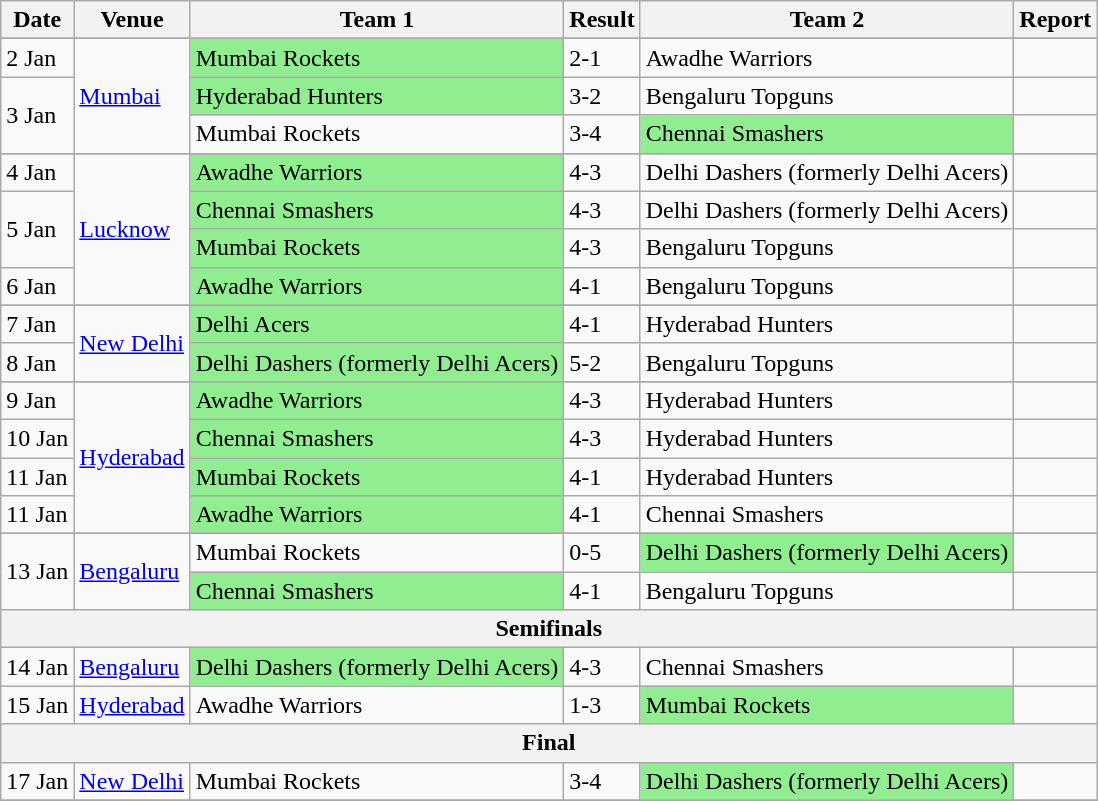<table class="wikitable">
<tr>
<th>Date</th>
<th>Venue</th>
<th>Team 1</th>
<th>Result</th>
<th>Team 2</th>
<th>Report</th>
</tr>
<tr>
</tr>
<tr>
<td>2 Jan</td>
<td rowspan="3"><a href='#'>Mumbai</a></td>
<td style="background:lightgreen;">Mumbai Rockets</td>
<td>2-1</td>
<td>Awadhe Warriors</td>
<td></td>
</tr>
<tr>
<td rowspan="2">3 Jan</td>
<td style="background:lightgreen;">Hyderabad Hunters</td>
<td>3-2</td>
<td>Bengaluru Topguns</td>
<td></td>
</tr>
<tr>
<td>Mumbai Rockets</td>
<td>3-4</td>
<td style="background:lightgreen;">Chennai Smashers</td>
<td></td>
</tr>
<tr>
</tr>
<tr>
<td>4 Jan</td>
<td rowspan="4"><a href='#'>Lucknow</a></td>
<td style="background:lightgreen;">Awadhe Warriors</td>
<td>4-3</td>
<td>Delhi Dashers (formerly Delhi Acers)</td>
<td></td>
</tr>
<tr>
<td rowspan="2">5 Jan</td>
<td style="background:lightgreen;">Chennai Smashers</td>
<td>4-3</td>
<td>Delhi Dashers (formerly Delhi Acers)</td>
<td></td>
</tr>
<tr>
<td style="background:lightgreen;">Mumbai Rockets</td>
<td>4-3</td>
<td>Bengaluru Topguns</td>
<td></td>
</tr>
<tr>
<td>6 Jan</td>
<td style="background:lightgreen;">Awadhe Warriors</td>
<td>4-1</td>
<td>Bengaluru Topguns</td>
<td></td>
</tr>
<tr>
</tr>
<tr>
<td>7 Jan</td>
<td rowspan="2"><a href='#'>New Delhi</a></td>
<td style="background:lightgreen;">Delhi Acers</td>
<td>4-1</td>
<td>Hyderabad Hunters</td>
<td></td>
</tr>
<tr>
<td>8 Jan</td>
<td style="background:lightgreen;">Delhi Dashers (formerly Delhi Acers)</td>
<td>5-2</td>
<td>Bengaluru Topguns</td>
<td></td>
</tr>
<tr>
</tr>
<tr>
<td>9 Jan</td>
<td rowspan="4"><a href='#'>Hyderabad</a></td>
<td style="background:lightgreen;">Awadhe Warriors</td>
<td>4-3</td>
<td>Hyderabad Hunters</td>
<td></td>
</tr>
<tr>
<td>10 Jan</td>
<td style="background:lightgreen;">Chennai Smashers</td>
<td>4-3</td>
<td>Hyderabad Hunters</td>
<td></td>
</tr>
<tr>
<td>11 Jan</td>
<td style="background:lightgreen;">Mumbai Rockets</td>
<td>4-1</td>
<td>Hyderabad Hunters</td>
<td></td>
</tr>
<tr>
<td>11 Jan</td>
<td style="background:lightgreen;">Awadhe Warriors</td>
<td>4-1</td>
<td>Chennai Smashers</td>
<td></td>
</tr>
<tr>
</tr>
<tr>
<td rowspan="2">13 Jan</td>
<td rowspan="2"><a href='#'>Bengaluru</a></td>
<td>Mumbai Rockets</td>
<td>0-5</td>
<td style="background:lightgreen;">Delhi Dashers (formerly Delhi Acers)</td>
<td></td>
</tr>
<tr>
<td style="background:lightgreen;">Chennai Smashers</td>
<td>4-1</td>
<td>Bengaluru Topguns</td>
<td></td>
</tr>
<tr>
<th colspan="7">Semifinals</th>
</tr>
<tr>
<td>14 Jan</td>
<td><a href='#'>Bengaluru</a></td>
<td style="background:lightgreen;">Delhi Dashers (formerly Delhi Acers)</td>
<td>4-3</td>
<td>Chennai Smashers</td>
<td></td>
</tr>
<tr>
<td>15 Jan</td>
<td><a href='#'>Hyderabad</a></td>
<td>Awadhe Warriors</td>
<td>1-3</td>
<td style="background:lightgreen;">Mumbai Rockets</td>
<td></td>
</tr>
<tr>
<th colspan="7">Final</th>
</tr>
<tr>
<td>17 Jan</td>
<td><a href='#'>New Delhi</a></td>
<td>Mumbai Rockets</td>
<td>3-4</td>
<td style="background:lightgreen;">Delhi Dashers (formerly Delhi Acers)</td>
<td></td>
</tr>
<tr>
</tr>
<tr>
</tr>
<tr>
</tr>
<tr>
</tr>
<tr>
</tr>
<tr>
</tr>
</table>
